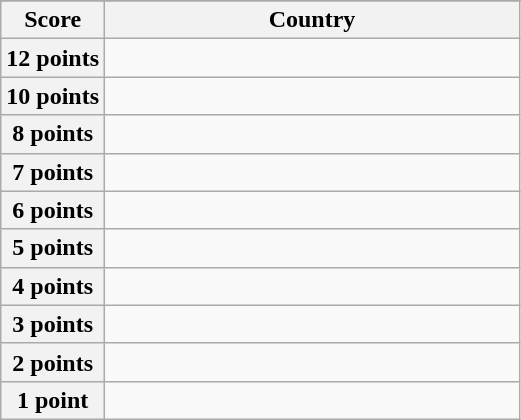<table class="wikitable">
<tr>
</tr>
<tr>
<th scope="col" width="20%">Score</th>
<th scope="col">Country</th>
</tr>
<tr>
<th scope="row">12 points</th>
<td></td>
</tr>
<tr>
<th scope="row">10 points</th>
<td></td>
</tr>
<tr>
<th scope="row">8 points</th>
<td></td>
</tr>
<tr>
<th scope="row">7 points</th>
<td></td>
</tr>
<tr>
<th scope="row">6 points</th>
<td></td>
</tr>
<tr>
<th scope="row">5 points</th>
<td></td>
</tr>
<tr>
<th scope="row">4 points</th>
<td></td>
</tr>
<tr>
<th scope="row">3 points</th>
<td></td>
</tr>
<tr>
<th scope="row">2 points</th>
<td></td>
</tr>
<tr>
<th scope="row">1 point</th>
<td></td>
</tr>
</table>
